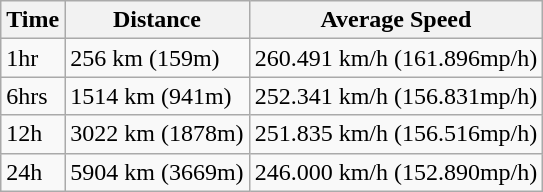<table class="wikitable">
<tr>
<th>Time</th>
<th>Distance</th>
<th>Average Speed</th>
</tr>
<tr>
<td>1hr</td>
<td>256 km (159m)</td>
<td>260.491 km/h 	(161.896mp/h)</td>
</tr>
<tr>
<td>6hrs</td>
<td>1514 km (941m)</td>
<td>252.341 km/h (156.831mp/h)</td>
</tr>
<tr>
<td>12h</td>
<td>3022 km (1878m)</td>
<td>251.835 km/h (156.516mp/h)</td>
</tr>
<tr>
<td>24h</td>
<td>5904 km (3669m)</td>
<td>246.000 km/h (152.890mp/h)</td>
</tr>
</table>
